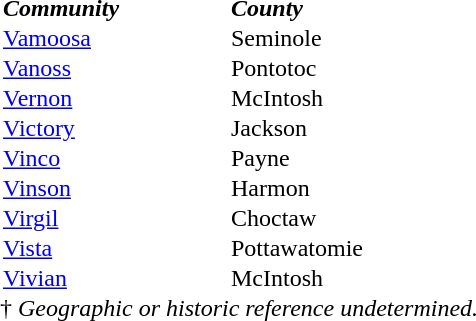<table border="0" cellpadding="0">
<tr>
<td></td>
<td width="150px"><strong><em>Community</em></strong></td>
<td width="100px"><strong><em>County</em></strong></td>
<td width="300px"></td>
</tr>
<tr>
<td></td>
<td><a href='#'>Vamoosa</a></td>
<td>Seminole</td>
<td></td>
</tr>
<tr>
<td></td>
<td><a href='#'>Vanoss</a></td>
<td>Pontotoc</td>
<td></td>
</tr>
<tr>
<td></td>
<td><a href='#'>Vernon</a></td>
<td>McIntosh</td>
<td></td>
</tr>
<tr>
<td></td>
<td><a href='#'>Victory</a></td>
<td>Jackson</td>
<td></td>
</tr>
<tr>
<td></td>
<td><a href='#'>Vinco</a></td>
<td>Payne</td>
<td></td>
</tr>
<tr>
<td></td>
<td><a href='#'>Vinson</a></td>
<td>Harmon</td>
<td></td>
</tr>
<tr>
<td></td>
<td><a href='#'>Virgil</a></td>
<td>Choctaw</td>
<td></td>
</tr>
<tr>
<td></td>
<td><a href='#'>Vista</a></td>
<td>Pottawatomie</td>
<td></td>
</tr>
<tr>
<td></td>
<td><a href='#'>Vivian</a></td>
<td>McIntosh</td>
<td></td>
</tr>
<tr>
<td colspan="4">† <em>Geographic or historic reference undetermined.</em></td>
</tr>
</table>
